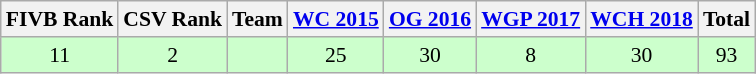<table class="wikitable" style="font-size:90%; text-align:center;margin: 1em auto 1em auto ">
<tr>
<th>FIVB Rank</th>
<th>CSV Rank</th>
<th>Team</th>
<th><a href='#'>WC 2015</a></th>
<th><a href='#'>OG 2016</a></th>
<th><a href='#'>WGP 2017</a></th>
<th><a href='#'>WCH 2018</a></th>
<th>Total</th>
</tr>
<tr style="background: #ccffcc;">
<td>11</td>
<td>2</td>
<td align=left></td>
<td>25</td>
<td>30</td>
<td>8</td>
<td>30</td>
<td>93</td>
</tr>
</table>
